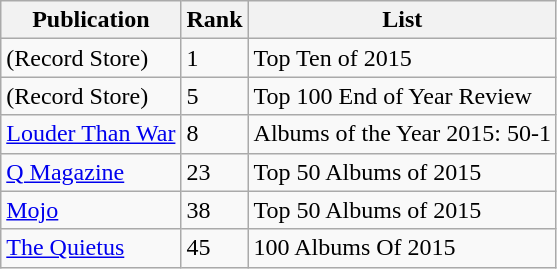<table class="wikitable">
<tr>
<th><strong>Publication</strong></th>
<th>Rank</th>
<th>List</th>
</tr>
<tr>
<td> (Record Store)</td>
<td>1</td>
<td>Top Ten of 2015 </td>
</tr>
<tr>
<td> (Record Store)</td>
<td>5</td>
<td>Top 100 End of Year Review </td>
</tr>
<tr>
<td><a href='#'>Louder Than War</a></td>
<td>8</td>
<td>Albums of the Year 2015: 50-1</td>
</tr>
<tr>
<td><a href='#'>Q Magazine</a></td>
<td>23</td>
<td>Top 50 Albums of 2015 </td>
</tr>
<tr>
<td><a href='#'>Mojo</a></td>
<td>38</td>
<td>Top 50 Albums of 2015 </td>
</tr>
<tr>
<td><a href='#'>The Quietus</a></td>
<td>45</td>
<td>100 Albums Of 2015 </td>
</tr>
</table>
